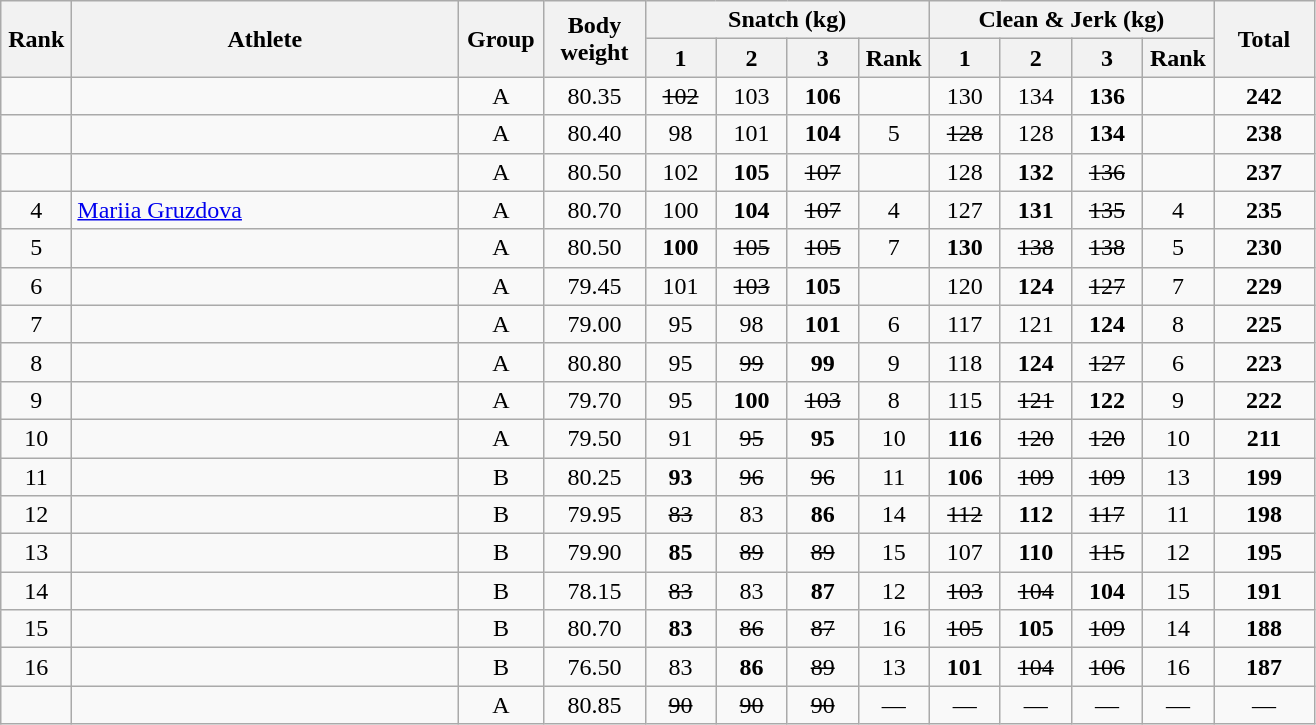<table class = "wikitable" style="text-align:center;">
<tr>
<th rowspan=2 width=40>Rank</th>
<th rowspan=2 width=250>Athlete</th>
<th rowspan=2 width=50>Group</th>
<th rowspan=2 width=60>Body weight</th>
<th colspan=4>Snatch (kg)</th>
<th colspan=4>Clean & Jerk (kg)</th>
<th rowspan=2 width=60>Total</th>
</tr>
<tr>
<th width=40>1</th>
<th width=40>2</th>
<th width=40>3</th>
<th width=40>Rank</th>
<th width=40>1</th>
<th width=40>2</th>
<th width=40>3</th>
<th width=40>Rank</th>
</tr>
<tr>
<td></td>
<td align=left></td>
<td>A</td>
<td>80.35</td>
<td><s>102</s></td>
<td>103</td>
<td><strong>106</strong></td>
<td></td>
<td>130</td>
<td>134</td>
<td><strong>136</strong></td>
<td></td>
<td><strong>242</strong></td>
</tr>
<tr>
<td></td>
<td align=left></td>
<td>A</td>
<td>80.40</td>
<td>98</td>
<td>101</td>
<td><strong>104</strong></td>
<td>5</td>
<td><s>128</s></td>
<td>128</td>
<td><strong>134</strong></td>
<td></td>
<td><strong>238</strong></td>
</tr>
<tr>
<td></td>
<td align=left></td>
<td>A</td>
<td>80.50</td>
<td>102</td>
<td><strong>105</strong></td>
<td><s>107</s></td>
<td></td>
<td>128</td>
<td><strong>132</strong></td>
<td><s>136</s></td>
<td></td>
<td><strong>237</strong></td>
</tr>
<tr>
<td>4</td>
<td align=left> <a href='#'>Mariia Gruzdova</a> </td>
<td>A</td>
<td>80.70</td>
<td>100</td>
<td><strong>104</strong></td>
<td><s>107</s></td>
<td>4</td>
<td>127</td>
<td><strong>131</strong></td>
<td><s>135</s></td>
<td>4</td>
<td><strong>235</strong></td>
</tr>
<tr>
<td>5</td>
<td align=left></td>
<td>A</td>
<td>80.50</td>
<td><strong>100</strong></td>
<td><s>105</s></td>
<td><s>105</s></td>
<td>7</td>
<td><strong>130</strong></td>
<td><s>138</s></td>
<td><s>138</s></td>
<td>5</td>
<td><strong>230</strong></td>
</tr>
<tr>
<td>6</td>
<td align=left></td>
<td>A</td>
<td>79.45</td>
<td>101</td>
<td><s>103</s></td>
<td><strong>105</strong></td>
<td></td>
<td>120</td>
<td><strong>124</strong></td>
<td><s>127</s></td>
<td>7</td>
<td><strong>229</strong></td>
</tr>
<tr>
<td>7</td>
<td align=left></td>
<td>A</td>
<td>79.00</td>
<td>95</td>
<td>98</td>
<td><strong>101</strong></td>
<td>6</td>
<td>117</td>
<td>121</td>
<td><strong>124</strong></td>
<td>8</td>
<td><strong>225</strong></td>
</tr>
<tr>
<td>8</td>
<td align=left></td>
<td>A</td>
<td>80.80</td>
<td>95</td>
<td><s>99</s></td>
<td><strong>99</strong></td>
<td>9</td>
<td>118</td>
<td><strong>124</strong></td>
<td><s>127</s></td>
<td>6</td>
<td><strong>223</strong></td>
</tr>
<tr>
<td>9</td>
<td align=left></td>
<td>A</td>
<td>79.70</td>
<td>95</td>
<td><strong>100</strong></td>
<td><s>103</s></td>
<td>8</td>
<td>115</td>
<td><s>121</s></td>
<td><strong>122</strong></td>
<td>9</td>
<td><strong>222</strong></td>
</tr>
<tr>
<td>10</td>
<td align=left></td>
<td>A</td>
<td>79.50</td>
<td>91</td>
<td><s>95</s></td>
<td><strong>95</strong></td>
<td>10</td>
<td><strong>116</strong></td>
<td><s>120</s></td>
<td><s>120</s></td>
<td>10</td>
<td><strong>211</strong></td>
</tr>
<tr>
<td>11</td>
<td align=left></td>
<td>B</td>
<td>80.25</td>
<td><strong>93</strong></td>
<td><s>96</s></td>
<td><s>96</s></td>
<td>11</td>
<td><strong>106</strong></td>
<td><s>109</s></td>
<td><s>109</s></td>
<td>13</td>
<td><strong>199</strong></td>
</tr>
<tr>
<td>12</td>
<td align=left></td>
<td>B</td>
<td>79.95</td>
<td><s>83</s></td>
<td>83</td>
<td><strong>86</strong></td>
<td>14</td>
<td><s>112</s></td>
<td><strong>112</strong></td>
<td><s>117</s></td>
<td>11</td>
<td><strong>198</strong></td>
</tr>
<tr>
<td>13</td>
<td align=left></td>
<td>B</td>
<td>79.90</td>
<td><strong>85</strong></td>
<td><s>89</s></td>
<td><s>89</s></td>
<td>15</td>
<td>107</td>
<td><strong>110</strong></td>
<td><s>115</s></td>
<td>12</td>
<td><strong>195</strong></td>
</tr>
<tr>
<td>14</td>
<td align=left></td>
<td>B</td>
<td>78.15</td>
<td><s>83</s></td>
<td>83</td>
<td><strong>87</strong></td>
<td>12</td>
<td><s>103</s></td>
<td><s>104</s></td>
<td><strong>104</strong></td>
<td>15</td>
<td><strong>191</strong></td>
</tr>
<tr>
<td>15</td>
<td align=left></td>
<td>B</td>
<td>80.70</td>
<td><strong>83</strong></td>
<td><s>86</s></td>
<td><s>87</s></td>
<td>16</td>
<td><s>105</s></td>
<td><strong>105</strong></td>
<td><s>109</s></td>
<td>14</td>
<td><strong>188</strong></td>
</tr>
<tr>
<td>16</td>
<td align=left></td>
<td>B</td>
<td>76.50</td>
<td>83</td>
<td><strong>86</strong></td>
<td><s>89</s></td>
<td>13</td>
<td><strong>101</strong></td>
<td><s>104</s></td>
<td><s>106</s></td>
<td>16</td>
<td><strong>187</strong></td>
</tr>
<tr>
<td></td>
<td align=left></td>
<td>A</td>
<td>80.85</td>
<td><s>90</s></td>
<td><s>90</s></td>
<td><s>90</s></td>
<td>—</td>
<td>—</td>
<td>—</td>
<td>—</td>
<td>—</td>
<td>—</td>
</tr>
</table>
